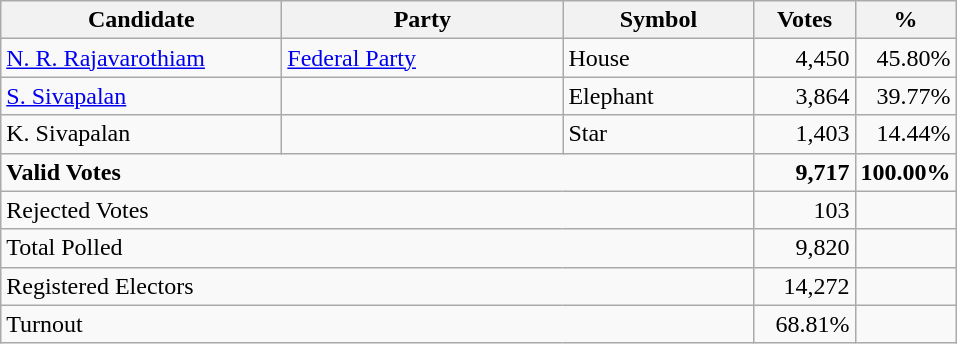<table class="wikitable" border="1" style="text-align:right;">
<tr>
<th align=left width="180">Candidate</th>
<th align=left width="180">Party</th>
<th align=left width="120">Symbol</th>
<th align=left width="60">Votes</th>
<th align=left width="60">%</th>
</tr>
<tr>
<td align=left><a href='#'>N. R. Rajavarothiam</a></td>
<td align=left><a href='#'>Federal Party</a></td>
<td align=left>House</td>
<td>4,450</td>
<td>45.80%</td>
</tr>
<tr>
<td align=left><a href='#'>S. Sivapalan</a></td>
<td></td>
<td align=left>Elephant</td>
<td>3,864</td>
<td>39.77%</td>
</tr>
<tr>
<td align=left>K. Sivapalan</td>
<td></td>
<td align=left>Star</td>
<td>1,403</td>
<td>14.44%</td>
</tr>
<tr>
<td align=left colspan=3><strong>Valid Votes</strong></td>
<td><strong>9,717</strong></td>
<td><strong>100.00%</strong></td>
</tr>
<tr>
<td align=left colspan=3>Rejected Votes</td>
<td>103</td>
<td></td>
</tr>
<tr>
<td align=left colspan=3>Total Polled</td>
<td>9,820</td>
<td></td>
</tr>
<tr>
<td align=left colspan=3>Registered Electors</td>
<td>14,272</td>
<td></td>
</tr>
<tr>
<td align=left colspan=3>Turnout</td>
<td>68.81%</td>
<td></td>
</tr>
</table>
